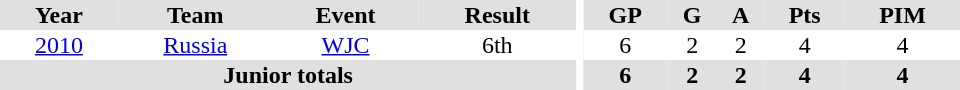<table border="0" cellpadding="1" cellspacing="0" ID="Table3" style="text-align:center; width:40em">
<tr ALIGN="center" bgcolor="#e0e0e0">
<th>Year</th>
<th>Team</th>
<th>Event</th>
<th>Result</th>
<th rowspan="99" bgcolor="#ffffff"></th>
<th>GP</th>
<th>G</th>
<th>A</th>
<th>Pts</th>
<th>PIM</th>
</tr>
<tr ALIGN="center">
<td><a href='#'>2010</a></td>
<td><a href='#'>Russia</a></td>
<td><a href='#'>WJC</a></td>
<td>6th</td>
<td>6</td>
<td>2</td>
<td>2</td>
<td>4</td>
<td>4</td>
</tr>
<tr bgcolor="#e0e0e0">
<th colspan="4">Junior totals</th>
<th>6</th>
<th>2</th>
<th>2</th>
<th>4</th>
<th>4</th>
</tr>
</table>
